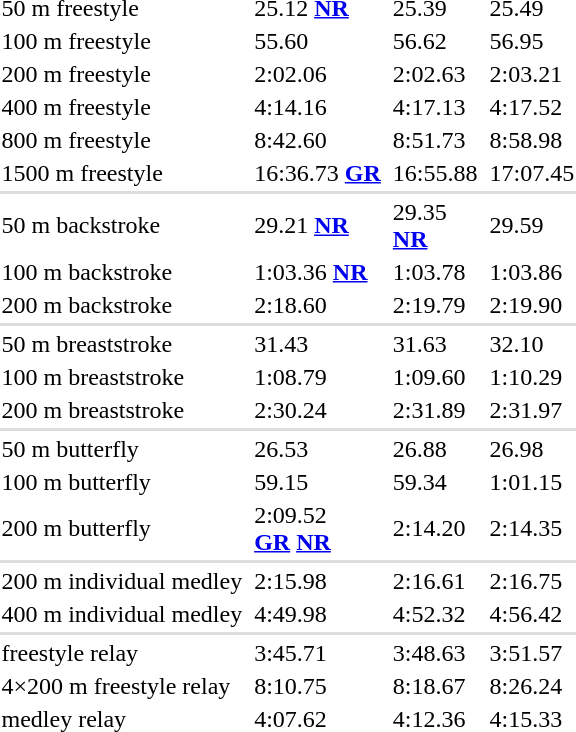<table>
<tr>
<td>50 m freestyle</td>
<td></td>
<td>25.12 <strong><a href='#'>NR</a></strong></td>
<td></td>
<td>25.39</td>
<td></td>
<td>25.49</td>
</tr>
<tr>
<td>100 m freestyle</td>
<td></td>
<td>55.60</td>
<td></td>
<td>56.62</td>
<td></td>
<td>56.95</td>
</tr>
<tr>
<td>200 m freestyle</td>
<td></td>
<td>2:02.06</td>
<td></td>
<td>2:02.63</td>
<td></td>
<td>2:03.21</td>
</tr>
<tr>
<td>400 m freestyle</td>
<td></td>
<td>4:14.16</td>
<td></td>
<td>4:17.13</td>
<td></td>
<td>4:17.52</td>
</tr>
<tr>
<td>800 m freestyle</td>
<td></td>
<td>8:42.60</td>
<td></td>
<td>8:51.73</td>
<td></td>
<td>8:58.98</td>
</tr>
<tr>
<td>1500 m freestyle</td>
<td></td>
<td>16:36.73 <strong><a href='#'>GR</a></strong></td>
<td></td>
<td>16:55.88</td>
<td></td>
<td>17:07.45</td>
</tr>
<tr style="background:#ddd;">
<td colspan=7></td>
</tr>
<tr>
<td>50 m backstroke</td>
<td></td>
<td>29.21 <strong><a href='#'>NR</a></strong></td>
<td></td>
<td>29.35<br><strong><a href='#'>NR</a></strong></td>
<td></td>
<td>29.59</td>
</tr>
<tr>
<td>100 m backstroke</td>
<td></td>
<td>1:03.36 <strong><a href='#'>NR</a></strong></td>
<td></td>
<td>1:03.78</td>
<td></td>
<td>1:03.86</td>
</tr>
<tr>
<td>200 m backstroke</td>
<td></td>
<td>2:18.60</td>
<td></td>
<td>2:19.79</td>
<td></td>
<td>2:19.90</td>
</tr>
<tr style="background:#ddd;">
<td colspan=7></td>
</tr>
<tr>
<td>50 m breaststroke</td>
<td></td>
<td>31.43</td>
<td></td>
<td>31.63</td>
<td></td>
<td>32.10</td>
</tr>
<tr>
<td>100 m breaststroke</td>
<td></td>
<td>1:08.79</td>
<td></td>
<td>1:09.60</td>
<td></td>
<td>1:10.29</td>
</tr>
<tr>
<td>200 m breaststroke</td>
<td></td>
<td>2:30.24</td>
<td></td>
<td>2:31.89</td>
<td></td>
<td>2:31.97</td>
</tr>
<tr style="background:#ddd;">
<td colspan=7></td>
</tr>
<tr>
<td>50 m butterfly</td>
<td></td>
<td>26.53</td>
<td></td>
<td>26.88</td>
<td></td>
<td>26.98</td>
</tr>
<tr>
<td>100 m butterfly</td>
<td></td>
<td>59.15</td>
<td></td>
<td>59.34</td>
<td></td>
<td>1:01.15</td>
</tr>
<tr>
<td>200 m butterfly</td>
<td></td>
<td>2:09.52<br><strong><a href='#'>GR</a></strong> <strong><a href='#'>NR</a></strong></td>
<td></td>
<td>2:14.20</td>
<td></td>
<td>2:14.35</td>
</tr>
<tr style="background:#ddd;">
<td colspan=7></td>
</tr>
<tr>
<td>200 m individual medley</td>
<td></td>
<td>2:15.98</td>
<td></td>
<td>2:16.61</td>
<td></td>
<td>2:16.75</td>
</tr>
<tr>
<td>400 m individual medley</td>
<td></td>
<td>4:49.98</td>
<td></td>
<td>4:52.32</td>
<td></td>
<td>4:56.42</td>
</tr>
<tr style="background:#ddd;">
<td colspan=7></td>
</tr>
<tr>
<td> freestyle relay</td>
<td valign=top> </td>
<td>3:45.71</td>
<td valign=top> </td>
<td>3:48.63</td>
<td valign=top> </td>
<td>3:51.57</td>
</tr>
<tr>
<td>4×200 m freestyle relay</td>
<td valign=top> </td>
<td>8:10.75</td>
<td valign=top> </td>
<td>8:18.67</td>
<td valign=top> </td>
<td>8:26.24</td>
</tr>
<tr>
<td> medley relay</td>
<td valign=top> </td>
<td>4:07.62</td>
<td valign=top> </td>
<td>4:12.36</td>
<td valign=top> </td>
<td>4:15.33</td>
</tr>
</table>
